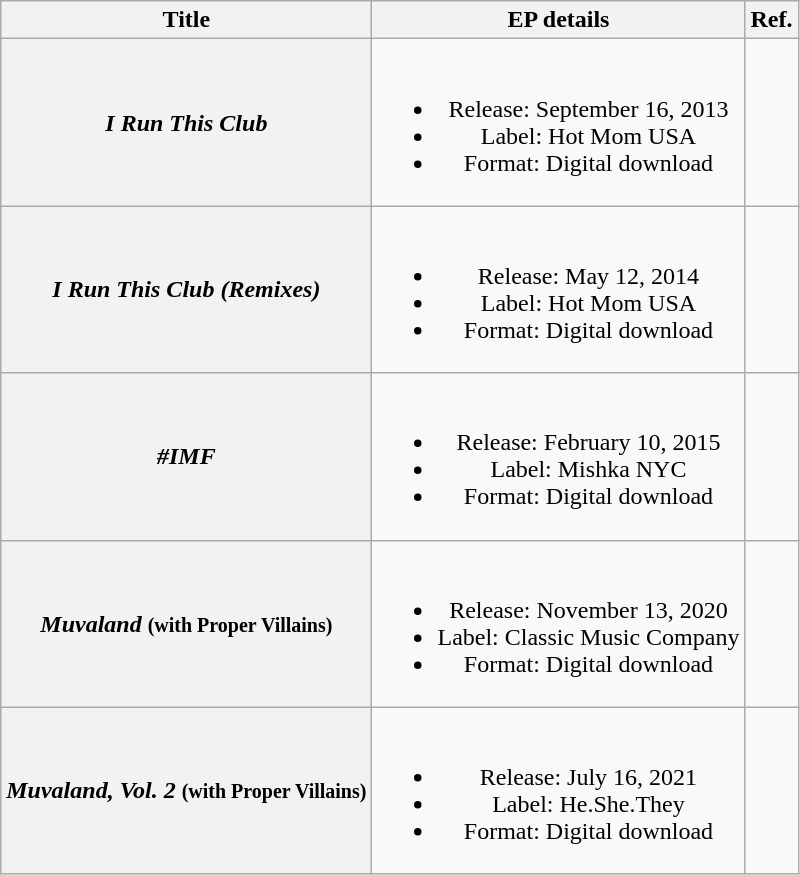<table class="wikitable plainrowheaders" style="text-align:center;">
<tr>
<th scope="col">Title</th>
<th scope="col">EP details</th>
<th scope="col">Ref.</th>
</tr>
<tr>
<th scope="row"><em>I Run This Club</em></th>
<td><br><ul><li>Release: September 16, 2013</li><li>Label: Hot Mom USA</li><li>Format: Digital download</li></ul></td>
<td></td>
</tr>
<tr>
<th scope="row"><em>I Run This Club (Remixes)</em></th>
<td><br><ul><li>Release: May 12, 2014</li><li>Label: Hot Mom USA</li><li>Format: Digital download</li></ul></td>
<td></td>
</tr>
<tr>
<th scope="row"><em>#IMF</em></th>
<td><br><ul><li>Release: February 10, 2015</li><li>Label: Mishka NYC</li><li>Format: Digital download</li></ul></td>
<td></td>
</tr>
<tr>
<th scope="row"><em>Muvaland</em> <small>(with Proper Villains)</small></th>
<td><br><ul><li>Release: November 13, 2020</li><li>Label: Classic Music Company</li><li>Format: Digital download</li></ul></td>
<td></td>
</tr>
<tr>
<th scope="row"><em>Muvaland, Vol. 2</em> <small>(with Proper Villains)</small></th>
<td><br><ul><li>Release: July 16, 2021</li><li>Label: He.She.They</li><li>Format: Digital download</li></ul></td>
<td></td>
</tr>
</table>
